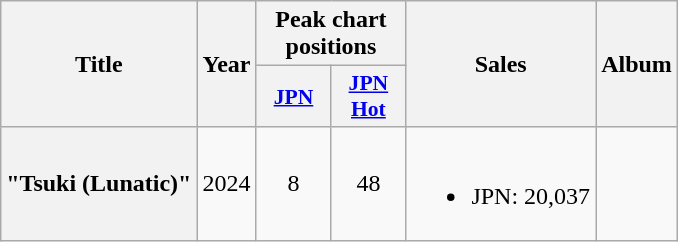<table class="wikitable plainrowheaders" style="text-align:center">
<tr>
<th scope="col" rowspan="2">Title</th>
<th scope="col" rowspan="2">Year</th>
<th scope="col" colspan="2">Peak chart positions</th>
<th scope="col" rowspan="2">Sales</th>
<th scope="col" rowspan="2">Album</th>
</tr>
<tr>
<th scope="col" style="font-size:90%; width:3em"><a href='#'>JPN</a><br></th>
<th scope="col" style="font-size:90%; width:3em"><a href='#'>JPN<br>Hot</a><br></th>
</tr>
<tr>
<th scope="row">"Tsuki (Lunatic)"</th>
<td>2024</td>
<td>8</td>
<td>48</td>
<td><br><ul><li>JPN: 20,037</li></ul></td>
<td></td>
</tr>
</table>
